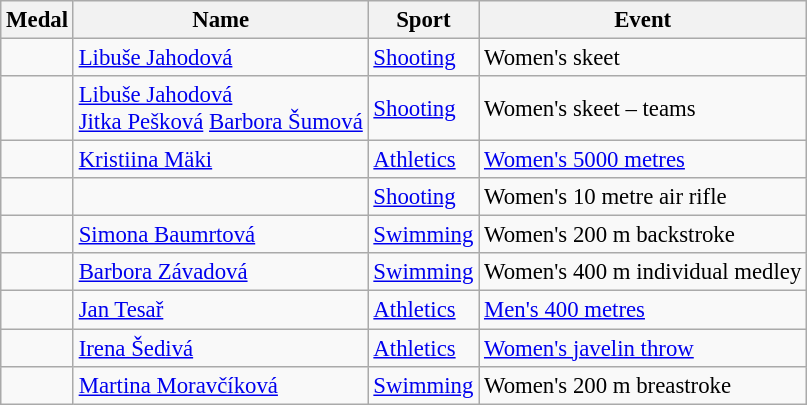<table class="wikitable" style="font-size: 95%;">
<tr>
<th>Medal</th>
<th>Name</th>
<th>Sport</th>
<th>Event</th>
</tr>
<tr>
<td></td>
<td><a href='#'>Libuše Jahodová</a></td>
<td><a href='#'>Shooting</a></td>
<td>Women's skeet</td>
</tr>
<tr>
<td></td>
<td><a href='#'>Libuše Jahodová</a><br><a href='#'>Jitka Pešková</a> <a href='#'>Barbora Šumová</a></td>
<td><a href='#'>Shooting</a></td>
<td>Women's skeet – teams</td>
</tr>
<tr>
<td></td>
<td><a href='#'>Kristiina Mäki</a></td>
<td><a href='#'>Athletics</a></td>
<td><a href='#'>Women's 5000 metres</a></td>
</tr>
<tr>
<td></td>
<td></td>
<td><a href='#'>Shooting</a></td>
<td>Women's 10 metre air rifle</td>
</tr>
<tr>
<td></td>
<td><a href='#'>Simona Baumrtová</a></td>
<td><a href='#'>Swimming</a></td>
<td>Women's 200 m backstroke</td>
</tr>
<tr>
<td></td>
<td><a href='#'>Barbora Závadová</a></td>
<td><a href='#'>Swimming</a></td>
<td>Women's 400 m individual medley</td>
</tr>
<tr>
<td></td>
<td><a href='#'>Jan Tesař</a></td>
<td><a href='#'>Athletics</a></td>
<td><a href='#'>Men's 400 metres</a></td>
</tr>
<tr>
<td></td>
<td><a href='#'>Irena Šedivá</a></td>
<td><a href='#'>Athletics</a></td>
<td><a href='#'>Women's javelin throw</a></td>
</tr>
<tr>
<td></td>
<td><a href='#'>Martina Moravčíková</a></td>
<td><a href='#'>Swimming</a></td>
<td>Women's 200 m breastroke</td>
</tr>
</table>
